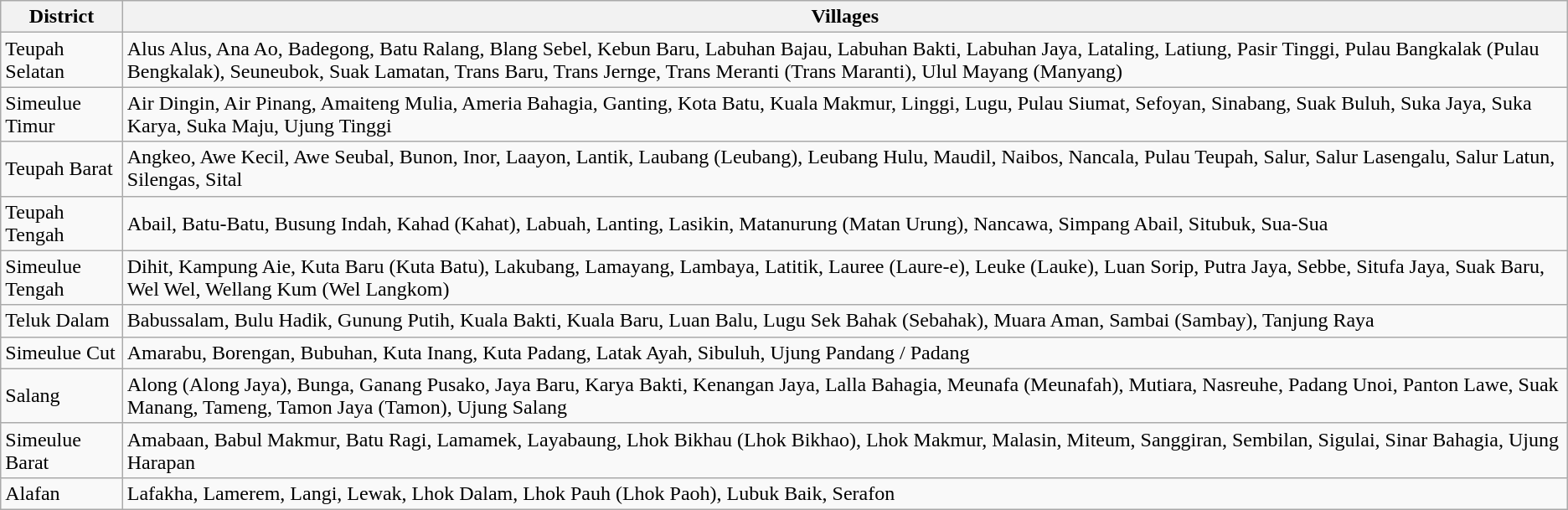<table class="wikitable">
<tr>
<th>District</th>
<th>Villages</th>
</tr>
<tr>
<td>Teupah Selatan</td>
<td>Alus Alus, Ana Ao, Badegong, Batu Ralang, Blang Sebel, Kebun Baru, Labuhan Bajau, Labuhan Bakti, Labuhan Jaya, Lataling, Latiung, Pasir Tinggi, Pulau Bangkalak (Pulau Bengkalak), Seuneubok, Suak Lamatan, Trans Baru, Trans Jernge, Trans Meranti (Trans Maranti), Ulul Mayang (Manyang)</td>
</tr>
<tr>
<td>Simeulue Timur</td>
<td>Air Dingin, Air Pinang, Amaiteng Mulia, Ameria Bahagia, Ganting, Kota Batu, Kuala Makmur, Linggi, Lugu, Pulau Siumat, Sefoyan, Sinabang, Suak Buluh, Suka Jaya, Suka Karya, Suka Maju, Ujung Tinggi</td>
</tr>
<tr>
<td>Teupah Barat</td>
<td>Angkeo, Awe Kecil, Awe Seubal, Bunon, Inor, Laayon, Lantik, Laubang (Leubang), Leubang Hulu, Maudil, Naibos, Nancala, Pulau Teupah, Salur, Salur Lasengalu, Salur Latun, Silengas, Sital</td>
</tr>
<tr>
<td>Teupah Tengah</td>
<td>Abail, Batu-Batu, Busung Indah, Kahad (Kahat), Labuah, Lanting, Lasikin, Matanurung (Matan Urung), Nancawa, Simpang Abail, Situbuk, Sua-Sua</td>
</tr>
<tr>
<td>Simeulue Tengah</td>
<td>Dihit, Kampung Aie, Kuta Baru (Kuta Batu), Lakubang, Lamayang, Lambaya, Latitik, Lauree (Laure-e), Leuke (Lauke), Luan Sorip, Putra Jaya, Sebbe, Situfa Jaya, Suak Baru, Wel Wel, Wellang Kum (Wel Langkom)</td>
</tr>
<tr>
<td>Teluk Dalam</td>
<td>Babussalam, Bulu Hadik, Gunung Putih, Kuala Bakti, Kuala Baru, Luan Balu, Lugu Sek Bahak (Sebahak), Muara Aman, Sambai (Sambay), Tanjung Raya</td>
</tr>
<tr>
<td>Simeulue Cut</td>
<td>Amarabu, Borengan, Bubuhan, Kuta Inang, Kuta Padang, Latak Ayah, Sibuluh, Ujung Pandang / Padang</td>
</tr>
<tr>
<td>Salang</td>
<td>Along (Along Jaya), Bunga, Ganang Pusako, Jaya Baru, Karya Bakti, Kenangan Jaya, Lalla Bahagia, Meunafa (Meunafah), Mutiara, Nasreuhe, Padang Unoi, Panton Lawe, Suak Manang, Tameng, Tamon Jaya (Tamon), Ujung Salang</td>
</tr>
<tr>
<td>Simeulue Barat</td>
<td>Amabaan, Babul Makmur, Batu Ragi, Lamamek, Layabaung, Lhok Bikhau (Lhok Bikhao), Lhok Makmur, Malasin, Miteum, Sanggiran, Sembilan, Sigulai, Sinar Bahagia, Ujung Harapan</td>
</tr>
<tr>
<td>Alafan</td>
<td>Lafakha, Lamerem, Langi, Lewak, Lhok Dalam, Lhok Pauh (Lhok Paoh), Lubuk Baik, Serafon</td>
</tr>
</table>
